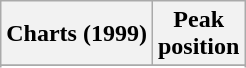<table class="wikitable sortable plainrowheaders" style="text-align:center">
<tr>
<th scope="col">Charts (1999)</th>
<th scope="col">Peak<br>position</th>
</tr>
<tr>
</tr>
<tr>
</tr>
<tr>
</tr>
<tr>
</tr>
<tr>
</tr>
</table>
